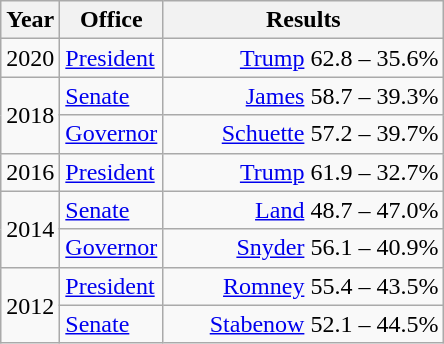<table class=wikitable>
<tr>
<th width="30">Year</th>
<th width="60">Office</th>
<th width="180">Results</th>
</tr>
<tr>
<td>2020</td>
<td><a href='#'>President</a></td>
<td align="right" ><a href='#'>Trump</a> 62.8 – 35.6%</td>
</tr>
<tr>
<td rowspan="2">2018</td>
<td><a href='#'>Senate</a></td>
<td align="right" ><a href='#'>James</a> 58.7 – 39.3%</td>
</tr>
<tr>
<td><a href='#'>Governor</a></td>
<td align="right" ><a href='#'>Schuette</a> 57.2 – 39.7%</td>
</tr>
<tr>
<td>2016</td>
<td><a href='#'>President</a></td>
<td align="right" ><a href='#'>Trump</a> 61.9 – 32.7%</td>
</tr>
<tr>
<td rowspan="2">2014</td>
<td><a href='#'>Senate</a></td>
<td align="right" ><a href='#'>Land</a> 48.7 – 47.0%</td>
</tr>
<tr>
<td><a href='#'>Governor</a></td>
<td align="right" ><a href='#'>Snyder</a> 56.1 – 40.9%</td>
</tr>
<tr>
<td rowspan="2">2012</td>
<td><a href='#'>President</a></td>
<td align="right" ><a href='#'>Romney</a> 55.4 – 43.5%</td>
</tr>
<tr>
<td><a href='#'>Senate</a></td>
<td align="right" ><a href='#'>Stabenow</a> 52.1 – 44.5%</td>
</tr>
</table>
